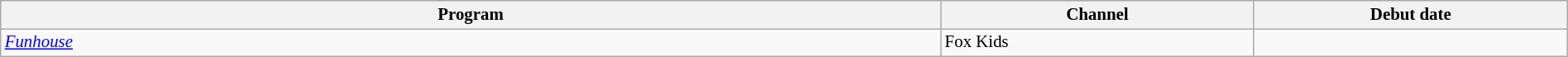<table class="wikitable sortable"  style="width:100%; font-size:87%;">
<tr style="background:#efefef;">
<th style="width:60%;">Program</th>
<th style="width:20%;">Channel</th>
<th style="width:20%;">Debut date</th>
</tr>
<tr>
<td><em><a href='#'>Funhouse</a></em></td>
<td>Fox Kids</td>
<td></td>
</tr>
</table>
